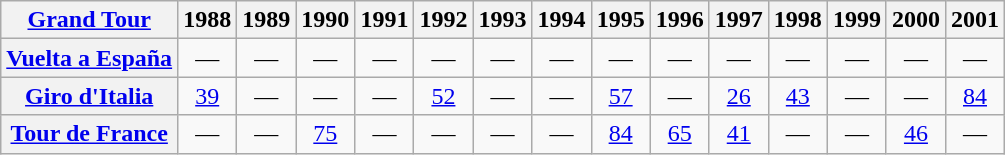<table class="wikitable plainrowheaders">
<tr>
<th scope="col"><a href='#'>Grand Tour</a></th>
<th scope="col">1988</th>
<th scope="col">1989</th>
<th scope="col">1990</th>
<th scope="col">1991</th>
<th scope="col">1992</th>
<th scope="col">1993</th>
<th scope="col">1994</th>
<th scope="col">1995</th>
<th scope="col">1996</th>
<th scope="col">1997</th>
<th scope="col">1998</th>
<th scope="col">1999</th>
<th scope="col">2000</th>
<th scope="col">2001</th>
</tr>
<tr style="text-align:center;">
<th scope="row"> <a href='#'>Vuelta a España</a></th>
<td>—</td>
<td>—</td>
<td>—</td>
<td>—</td>
<td>—</td>
<td>—</td>
<td>—</td>
<td>—</td>
<td>—</td>
<td>—</td>
<td>—</td>
<td>—</td>
<td>—</td>
<td>—</td>
</tr>
<tr style="text-align:center;">
<th scope="row"> <a href='#'>Giro d'Italia</a></th>
<td><a href='#'>39</a></td>
<td>—</td>
<td>—</td>
<td>—</td>
<td><a href='#'>52</a></td>
<td>—</td>
<td>—</td>
<td><a href='#'>57</a></td>
<td>—</td>
<td><a href='#'>26</a></td>
<td><a href='#'>43</a></td>
<td>—</td>
<td>—</td>
<td><a href='#'>84</a></td>
</tr>
<tr style="text-align:center;">
<th scope="row"> <a href='#'>Tour de France</a></th>
<td>—</td>
<td>—</td>
<td><a href='#'>75</a></td>
<td>—</td>
<td>—</td>
<td>—</td>
<td>—</td>
<td><a href='#'>84</a></td>
<td><a href='#'>65</a></td>
<td><a href='#'>41</a></td>
<td>—</td>
<td>—</td>
<td><a href='#'>46</a></td>
<td>—</td>
</tr>
</table>
